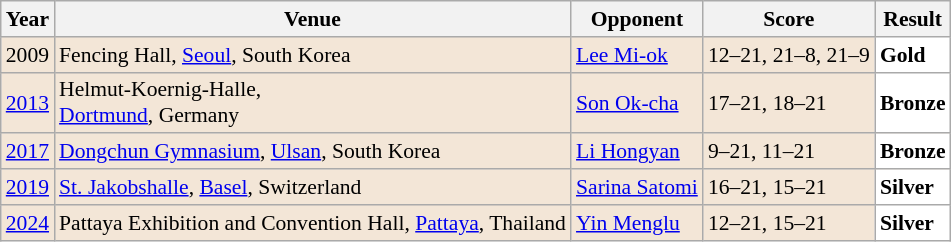<table class="sortable wikitable" style="font-size: 90%;">
<tr>
<th>Year</th>
<th>Venue</th>
<th>Opponent</th>
<th>Score</th>
<th>Result</th>
</tr>
<tr style="background:#F3E6D7">
<td align="center">2009</td>
<td align="left">Fencing Hall, <a href='#'>Seoul</a>, South Korea</td>
<td align="left"> <a href='#'>Lee Mi-ok</a></td>
<td align="left">12–21, 21–8, 21–9</td>
<td style="text-align:left; background:white"> <strong>Gold</strong></td>
</tr>
<tr style="background:#F3E6D7">
<td align="center"><a href='#'>2013</a></td>
<td align="left">Helmut-Koernig-Halle,<br><a href='#'>Dortmund</a>, Germany</td>
<td align="left"> <a href='#'>Son Ok-cha</a></td>
<td align="left">17–21, 18–21</td>
<td style="text-align:left; background:white"> <strong>Bronze</strong></td>
</tr>
<tr style="background:#F3E6D7">
<td align="center"><a href='#'>2017</a></td>
<td align="left"><a href='#'>Dongchun Gymnasium</a>, <a href='#'>Ulsan</a>, South Korea</td>
<td align="left"> <a href='#'>Li Hongyan</a></td>
<td align="left">9–21, 11–21</td>
<td style="text-align:left; background:white"> <strong>Bronze</strong></td>
</tr>
<tr style="background:#F3E6D7">
<td align="center"><a href='#'>2019</a></td>
<td align="left"><a href='#'>St. Jakobshalle</a>, <a href='#'>Basel</a>, Switzerland</td>
<td align="left"> <a href='#'>Sarina Satomi</a></td>
<td align="left">16–21, 15–21</td>
<td style="text-align:left; background:white"> <strong>Silver</strong></td>
</tr>
<tr style="background:#F3E6D7">
<td align="center"><a href='#'>2024</a></td>
<td align="left">Pattaya Exhibition and Convention Hall, <a href='#'>Pattaya</a>, Thailand</td>
<td align="left"> <a href='#'>Yin Menglu</a></td>
<td align="left">12–21, 15–21</td>
<td style="text-align:left; background:white"> <strong>Silver</strong></td>
</tr>
</table>
